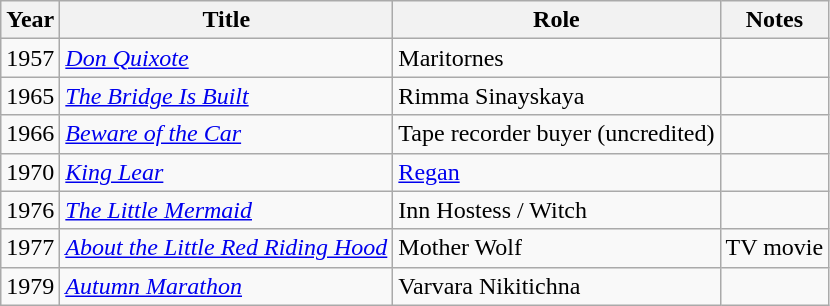<table class="wikitable">
<tr>
<th>Year</th>
<th>Title</th>
<th>Role</th>
<th>Notes</th>
</tr>
<tr>
<td>1957</td>
<td><em><a href='#'>Don Quixote</a></em></td>
<td>Maritornes</td>
<td></td>
</tr>
<tr>
<td>1965</td>
<td><em><a href='#'>The Bridge Is Built</a></em></td>
<td>Rimma Sinayskaya</td>
<td></td>
</tr>
<tr>
<td>1966</td>
<td><em><a href='#'>Beware of the Car</a></em></td>
<td>Tape recorder buyer (uncredited)</td>
<td></td>
</tr>
<tr>
<td>1970</td>
<td><em><a href='#'>King Lear</a></em></td>
<td><a href='#'>Regan</a></td>
<td></td>
</tr>
<tr>
<td>1976</td>
<td><em><a href='#'>The Little Mermaid</a></em></td>
<td>Inn Hostess / Witch</td>
<td></td>
</tr>
<tr>
<td>1977</td>
<td><em><a href='#'>About the Little Red Riding Hood</a></em></td>
<td>Mother Wolf</td>
<td>TV movie</td>
</tr>
<tr>
<td>1979</td>
<td><em><a href='#'>Autumn Marathon</a></em></td>
<td>Varvara Nikitichna</td>
<td></td>
</tr>
</table>
